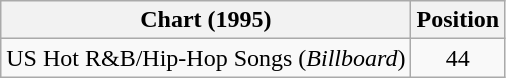<table class="wikitable">
<tr>
<th>Chart (1995)</th>
<th>Position</th>
</tr>
<tr>
<td>US Hot R&B/Hip-Hop Songs (<em>Billboard</em>)</td>
<td align="center">44</td>
</tr>
</table>
